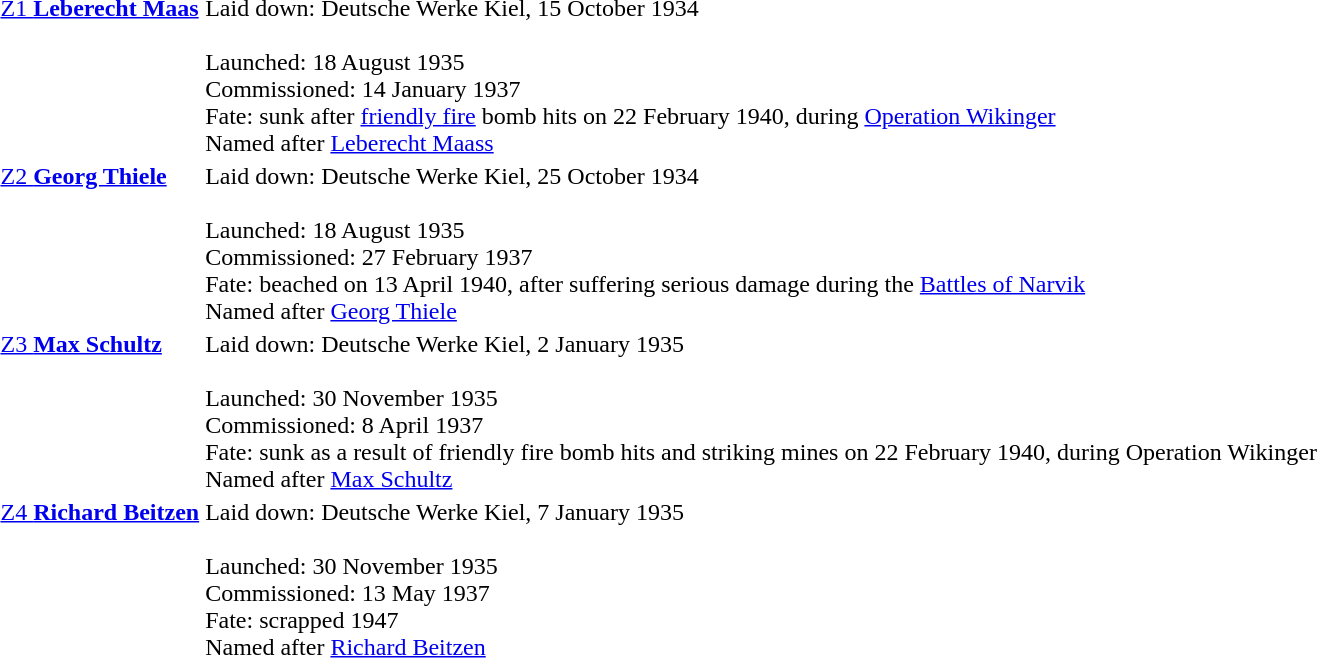<table>
<tr>
<td valign="top"><a href='#'>Z1 <strong>Leberecht Maas</strong></a></td>
<td>Laid down: Deutsche Werke Kiel, 15 October 1934<br><br>Launched: 18 August 1935<br>
Commissioned: 14 January 1937<br>
Fate: sunk after <a href='#'>friendly fire</a> bomb hits on 22 February 1940, during <a href='#'>Operation Wikinger</a><br>
Named after <a href='#'>Leberecht Maass</a></td>
</tr>
<tr>
<td valign="top"><a href='#'>Z2 <strong>Georg Thiele</strong></a></td>
<td>Laid down: Deutsche Werke Kiel, 25 October 1934<br><br>Launched: 18 August 1935<br>
Commissioned: 27 February 1937<br>
Fate: beached on 13 April 1940, after suffering serious damage during the <a href='#'>Battles of Narvik</a><br>
Named after <a href='#'>Georg Thiele</a></td>
</tr>
<tr>
<td valign="top"><a href='#'>Z3 <strong>Max Schultz</strong></a></td>
<td>Laid down: Deutsche Werke Kiel, 2 January 1935<br><br>Launched: 30 November 1935<br>
Commissioned: 8 April 1937<br>
Fate: sunk as a result of friendly fire bomb hits and striking mines on 22 February 1940, during Operation Wikinger<br>Named after <a href='#'>Max Schultz</a></td>
</tr>
<tr>
<td valign="top"><a href='#'>Z4 <strong>Richard Beitzen</strong></a></td>
<td>Laid down: Deutsche Werke Kiel, 7 January 1935<br><br>Launched: 30 November 1935<br>
Commissioned: 13 May 1937<br>
Fate: scrapped 1947<br>
Named after <a href='#'>Richard Beitzen</a></td>
</tr>
</table>
